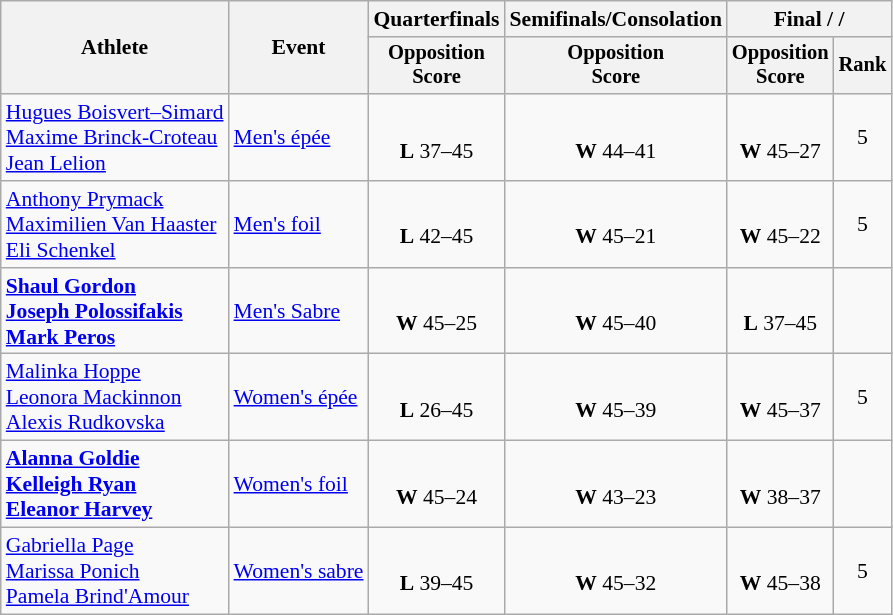<table class=wikitable style="font-size:90%">
<tr>
<th rowspan=2>Athlete</th>
<th rowspan=2>Event</th>
<th>Quarterfinals</th>
<th>Semifinals/Consolation</th>
<th colspan=2>Final /  / </th>
</tr>
<tr style="font-size:95%">
<th>Opposition<br>Score</th>
<th>Opposition<br>Score</th>
<th>Opposition<br>Score</th>
<th>Rank</th>
</tr>
<tr align=center>
<td align=left><a href='#'>Hugues Boisvert–Simard</a><br><a href='#'>Maxime Brinck-Croteau</a><br><a href='#'>Jean Lelion</a></td>
<td align=left><a href='#'>Men's épée</a></td>
<td><br><strong>L</strong> 37–45</td>
<td><br><strong>W</strong> 44–41</td>
<td><br><strong>W</strong> 45–27</td>
<td>5</td>
</tr>
<tr align=center>
<td align=left><a href='#'>Anthony Prymack</a><br><a href='#'>Maximilien Van Haaster</a><br><a href='#'>Eli Schenkel</a></td>
<td align=left><a href='#'>Men's foil</a></td>
<td><br><strong>L</strong> 42–45</td>
<td><br><strong>W</strong> 45–21</td>
<td><br><strong>W</strong> 45–22</td>
<td>5</td>
</tr>
<tr align=center>
<td align=left><strong><a href='#'>Shaul Gordon</a><br><a href='#'>Joseph Polossifakis</a><br><a href='#'>Mark Peros</a></strong></td>
<td align=left><a href='#'>Men's Sabre</a></td>
<td><br><strong>W</strong> 45–25</td>
<td><br><strong>W</strong> 45–40</td>
<td><br><strong>L</strong> 37–45</td>
<td></td>
</tr>
<tr align=center>
<td align=left><a href='#'>Malinka Hoppe</a><br><a href='#'>Leonora Mackinnon</a><br><a href='#'>Alexis Rudkovska</a></td>
<td align=left><a href='#'>Women's épée</a></td>
<td><br><strong>L</strong> 26–45</td>
<td><br><strong>W</strong> 45–39</td>
<td><br><strong>W</strong> 45–37</td>
<td>5</td>
</tr>
<tr align=center>
<td align=left><strong><a href='#'>Alanna Goldie</a><br><a href='#'>Kelleigh Ryan</a><br><a href='#'>Eleanor Harvey</a></strong></td>
<td align=left><a href='#'>Women's foil</a></td>
<td><br><strong>W</strong> 45–24</td>
<td><br><strong>W</strong> 43–23</td>
<td><br><strong>W</strong> 38–37</td>
<td></td>
</tr>
<tr align=center>
<td align=left><a href='#'>Gabriella Page</a><br><a href='#'>Marissa Ponich</a><br><a href='#'>Pamela Brind'Amour</a></td>
<td align=left><a href='#'>Women's sabre</a></td>
<td><br><strong>L</strong> 39–45</td>
<td><br><strong>W</strong> 45–32</td>
<td><br><strong>W</strong> 45–38</td>
<td>5</td>
</tr>
</table>
